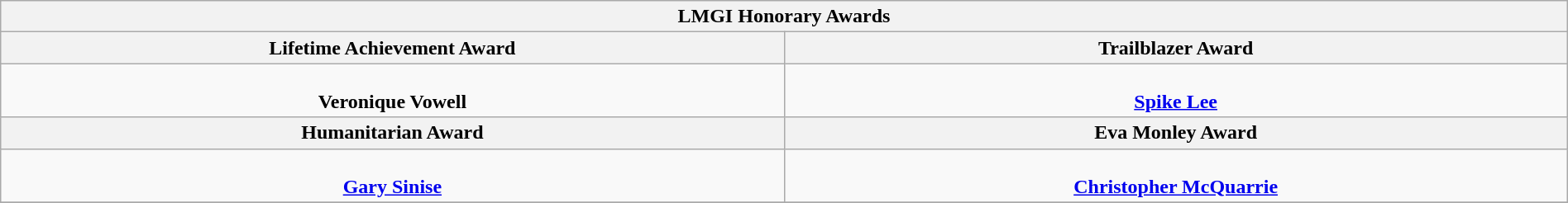<table class=wikitable width="100%">
<tr>
<th colspan="2">LMGI Honorary Awards</th>
</tr>
<tr>
<th width="50%">Lifetime Achievement Award</th>
<th width="50%">Trailblazer Award</th>
</tr>
<tr>
<td valign="top" style="text-align:center;"><br><strong>Veronique Vowell</strong></td>
<td valign="top" style="text-align:center;"><br><strong><a href='#'>Spike Lee</a></strong></td>
</tr>
<tr>
<th>Humanitarian Award</th>
<th>Eva Monley Award</th>
</tr>
<tr>
<td valign="top" style="text-align:center;"><br><strong><a href='#'>Gary Sinise</a></strong></td>
<td valign="top" style="text-align:center;"><br><strong><a href='#'>Christopher McQuarrie</a></strong></td>
</tr>
<tr>
</tr>
</table>
